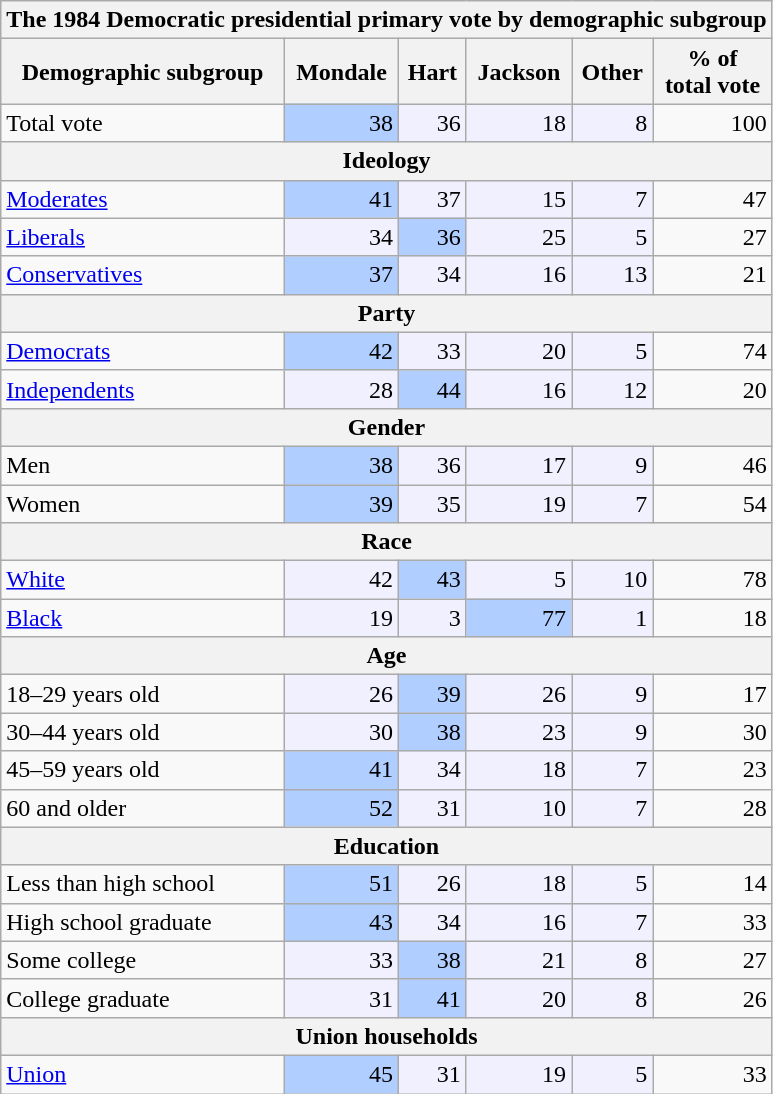<table class=wikitable>
<tr>
<th colspan="7">The 1984 Democratic presidential primary vote by demographic subgroup</th>
</tr>
<tr>
<th>Demographic subgroup</th>
<th>Mondale</th>
<th>Hart</th>
<th>Jackson</th>
<th>Other</th>
<th>% of<br>total vote</th>
</tr>
<tr>
<td>Total vote</td>
<td style="text-align:right; background:#b0ceff;">38</td>
<td style="text-align:right; background:#f0f0ff;">36</td>
<td style="text-align:right; background:#f0f0ff;">18</td>
<td style="text-align:right; background:#f0f0ff;">8</td>
<td style="text-align:right;">100</td>
</tr>
<tr>
<th colspan=6>Ideology</th>
</tr>
<tr>
<td><a href='#'>Moderates</a></td>
<td style="text-align:right; background:#b0ceff;">41</td>
<td style="text-align:right; background:#f0f0ff;">37</td>
<td style="text-align:right; background:#f0f0ff;">15</td>
<td style="text-align:right; background:#f0f0ff;">7</td>
<td style="text-align:right;">47</td>
</tr>
<tr>
<td><a href='#'>Liberals</a></td>
<td style="text-align:right; background:#f0f0ff;">34</td>
<td style="text-align:right; background:#b0ceff;">36</td>
<td style="text-align:right; background:#f0f0ff;">25</td>
<td style="text-align:right; background:#f0f0ff;">5</td>
<td style="text-align:right;">27</td>
</tr>
<tr>
<td><a href='#'>Conservatives</a></td>
<td style="text-align:right; background:#b0ceff;">37</td>
<td style="text-align:right; background:#f0f0ff;">34</td>
<td style="text-align:right; background:#f0f0ff;">16</td>
<td style="text-align:right; background:#f0f0ff;">13</td>
<td style="text-align:right;">21</td>
</tr>
<tr>
<th colspan=6>Party</th>
</tr>
<tr>
<td><a href='#'>Democrats</a></td>
<td style="text-align:right; background:#b0ceff;">42</td>
<td style="text-align:right; background:#f0f0ff;">33</td>
<td style="text-align:right; background:#f0f0ff;">20</td>
<td style="text-align:right; background:#f0f0ff;">5</td>
<td style="text-align:right;">74</td>
</tr>
<tr>
<td><a href='#'>Independents</a></td>
<td style="text-align:right; background:#f0f0ff;">28</td>
<td style="text-align:right; background:#b0ceff;">44</td>
<td style="text-align:right; background:#f0f0ff;">16</td>
<td style="text-align:right; background:#f0f0ff;">12</td>
<td style="text-align:right;">20</td>
</tr>
<tr>
<th colspan=6>Gender</th>
</tr>
<tr>
<td>Men</td>
<td style="text-align:right; background:#b0ceff;">38</td>
<td style="text-align:right; background:#f0f0ff;">36</td>
<td style="text-align:right; background:#f0f0ff;">17</td>
<td style="text-align:right; background:#f0f0ff;">9</td>
<td style="text-align:right;">46</td>
</tr>
<tr>
<td>Women</td>
<td style="text-align:right; background:#b0ceff;">39</td>
<td style="text-align:right; background:#f0f0ff;">35</td>
<td style="text-align:right; background:#f0f0ff;">19</td>
<td style="text-align:right; background:#f0f0ff;">7</td>
<td style="text-align:right;">54</td>
</tr>
<tr>
<th colspan=6>Race</th>
</tr>
<tr>
<td><a href='#'>White</a></td>
<td style="text-align:right; background:#f0f0ff;">42</td>
<td style="text-align:right; background:#b0ceff;">43</td>
<td style="text-align:right; background:#f0f0ff;">5</td>
<td style="text-align:right; background:#f0f0ff;">10</td>
<td style="text-align:right;">78</td>
</tr>
<tr>
<td><a href='#'>Black</a></td>
<td style="text-align:right; background:#f0f0ff;">19</td>
<td style="text-align:right; background:#f0f0ff;">3</td>
<td style="text-align:right; background:#b0ceff;">77</td>
<td style="text-align:right; background:#f0f0ff;">1</td>
<td style="text-align:right;">18</td>
</tr>
<tr>
<th colspan=6>Age</th>
</tr>
<tr>
<td>18–29 years old</td>
<td style="text-align:right; background:#f0f0ff;">26</td>
<td style="text-align:right; background:#b0ceff;">39</td>
<td style="text-align:right; background:#f0f0ff;">26</td>
<td style="text-align:right; background:#f0f0ff;">9</td>
<td style="text-align:right;">17</td>
</tr>
<tr>
<td>30–44 years old</td>
<td style="text-align:right; background:#f0f0ff;">30</td>
<td style="text-align:right; background:#b0ceff;">38</td>
<td style="text-align:right; background:#f0f0ff;">23</td>
<td style="text-align:right; background:#f0f0ff;">9</td>
<td style="text-align:right;">30</td>
</tr>
<tr>
<td>45–59 years old</td>
<td style="text-align:right; background:#b0ceff;">41</td>
<td style="text-align:right; background:#f0f0ff;">34</td>
<td style="text-align:right; background:#f0f0ff;">18</td>
<td style="text-align:right; background:#f0f0ff;">7</td>
<td style="text-align:right;">23</td>
</tr>
<tr>
<td>60 and older</td>
<td style="text-align:right; background:#b0ceff;">52</td>
<td style="text-align:right; background:#f0f0ff;">31</td>
<td style="text-align:right; background:#f0f0ff;">10</td>
<td style="text-align:right; background:#f0f0ff;">7</td>
<td style="text-align:right;">28</td>
</tr>
<tr>
<th colspan=6>Education</th>
</tr>
<tr>
<td>Less than high school</td>
<td style="text-align:right; background:#b0ceff;">51</td>
<td style="text-align:right; background:#f0f0ff;">26</td>
<td style="text-align:right; background:#f0f0ff;">18</td>
<td style="text-align:right; background:#f0f0ff;">5</td>
<td style="text-align:right;">14</td>
</tr>
<tr>
<td>High school graduate</td>
<td style="text-align:right; background:#b0ceff;">43</td>
<td style="text-align:right; background:#f0f0ff;">34</td>
<td style="text-align:right; background:#f0f0ff;">16</td>
<td style="text-align:right; background:#f0f0ff;">7</td>
<td style="text-align:right;">33</td>
</tr>
<tr>
<td>Some college</td>
<td style="text-align:right; background:#f0f0ff;">33</td>
<td style="text-align:right; background:#b0ceff;">38</td>
<td style="text-align:right; background:#f0f0ff;">21</td>
<td style="text-align:right; background:#f0f0ff;">8</td>
<td style="text-align:right;">27</td>
</tr>
<tr>
<td>College graduate</td>
<td style="text-align:right; background:#f0f0ff;">31</td>
<td style="text-align:right; background:#b0ceff;">41</td>
<td style="text-align:right; background:#f0f0ff;">20</td>
<td style="text-align:right; background:#f0f0ff;">8</td>
<td style="text-align:right;">26</td>
</tr>
<tr>
<th colspan=6>Union households</th>
</tr>
<tr>
<td><a href='#'>Union</a></td>
<td style="text-align:right; background:#b0ceff;">45</td>
<td style="text-align:right; background:#f0f0ff;">31</td>
<td style="text-align:right; background:#f0f0ff;">19</td>
<td style="text-align:right; background:#f0f0ff;">5</td>
<td style="text-align:right;">33</td>
</tr>
</table>
